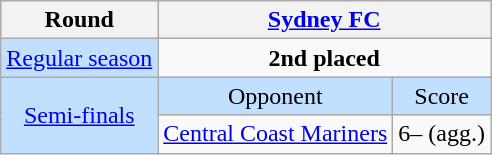<table class="wikitable" style="text-align:center">
<tr>
<th>Round</th>
<th colspan="4"><a href='#'>Sydney FC</a></th>
</tr>
<tr>
<td style="background:#c1e0ff"><a href='#'>Regular season</a></td>
<td colspan="4" valign="top"><strong>2nd placed</strong> </td>
</tr>
<tr style="background:#c1e0ff">
<td rowspan=2><a href='#'>Semi-finals</a></td>
<td>Opponent</td>
<td colspan="3">Score</td>
</tr>
<tr>
<td><a href='#'>Central Coast Mariners</a></td>
<td>6– (agg.)</td>
</tr>
</table>
